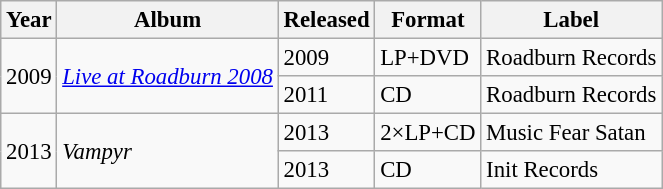<table class="wikitable" style="font-size: 95%;">
<tr>
<th>Year</th>
<th>Album</th>
<th>Released</th>
<th>Format</th>
<th>Label</th>
</tr>
<tr>
<td rowspan="2">2009</td>
<td rowspan="2"><em><a href='#'>Live at Roadburn 2008</a></em></td>
<td>2009</td>
<td>LP+DVD</td>
<td>Roadburn Records</td>
</tr>
<tr>
<td>2011</td>
<td>CD</td>
<td>Roadburn Records</td>
</tr>
<tr>
<td rowspan="2">2013</td>
<td rowspan="2"><em>Vampyr</em></td>
<td>2013</td>
<td>2×LP+CD</td>
<td>Music Fear Satan</td>
</tr>
<tr>
<td>2013</td>
<td>CD</td>
<td>Init Records</td>
</tr>
</table>
